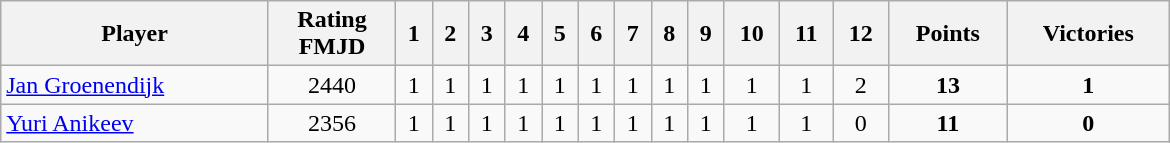<table class="wikitable" width=780>
<tr>
<th>Player</th>
<th>Rating<br>FMJD</th>
<th>1</th>
<th>2</th>
<th>3</th>
<th>4</th>
<th>5</th>
<th>6</th>
<th>7</th>
<th>8</th>
<th>9</th>
<th>10</th>
<th>11</th>
<th>12</th>
<th>Points</th>
<th>Victories</th>
</tr>
<tr align="center">
<td align="left"> <a href='#'>Jan Groenendijk</a></td>
<td>2440</td>
<td>1</td>
<td>1</td>
<td>1</td>
<td>1</td>
<td>1</td>
<td>1</td>
<td>1</td>
<td>1</td>
<td>1</td>
<td>1</td>
<td>1</td>
<td>2</td>
<td><strong>13</strong></td>
<td><strong>1</strong></td>
</tr>
<tr align="center">
<td align="left"> <a href='#'>Yuri Anikeev</a></td>
<td>2356</td>
<td>1</td>
<td>1</td>
<td>1</td>
<td>1</td>
<td>1</td>
<td>1</td>
<td>1</td>
<td>1</td>
<td>1</td>
<td>1</td>
<td>1</td>
<td>0</td>
<td><strong>11</strong></td>
<td><strong>0</strong></td>
</tr>
</table>
